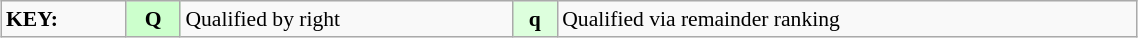<table class="wikitable" style="margin:0.5em auto; font-size:90%;position:relative;" width=60%>
<tr>
<td><strong>KEY:</strong></td>
<td bgcolor=ccffcc align=center><strong>Q</strong></td>
<td>Qualified by right</td>
<td bgcolor=ddffdd align=center><strong>q</strong></td>
<td>Qualified via remainder ranking</td>
</tr>
</table>
